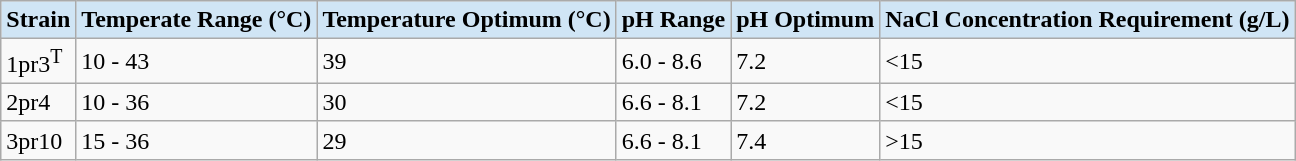<table class="wikitable">
<tr>
<th style="background:#d0e5f5">Strain</th>
<th style="background:#d0e5f5">Temperate Range (°C)</th>
<th style="background:#d0e5f5">Temperature Optimum (°C)</th>
<th style="background:#d0e5f5">pH Range</th>
<th style="background:#d0e5f5">pH Optimum</th>
<th style="background:#d0e5f5">NaCl Concentration Requirement (g/L)</th>
</tr>
<tr>
<td>1pr3<sup>T</sup></td>
<td>10 - 43</td>
<td>39</td>
<td>6.0 - 8.6</td>
<td>7.2</td>
<td><15</td>
</tr>
<tr>
<td>2pr4</td>
<td>10 - 36</td>
<td>30</td>
<td>6.6 - 8.1</td>
<td>7.2</td>
<td><15</td>
</tr>
<tr>
<td>3pr10</td>
<td>15 - 36</td>
<td>29</td>
<td>6.6 - 8.1</td>
<td>7.4</td>
<td>>15</td>
</tr>
</table>
